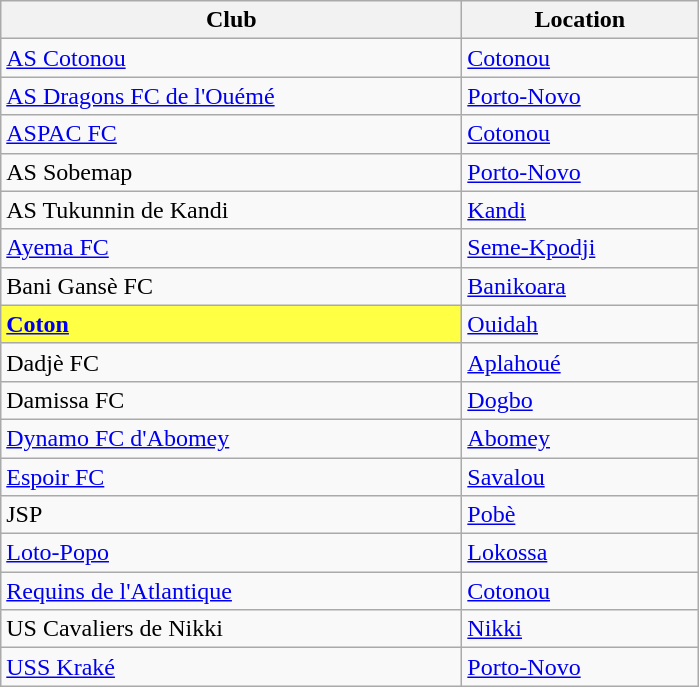<table class="wikitable sortable">
<tr>
<th width="300px" scope="col">Club</th>
<th width="150px" scope="col">Location</th>
</tr>
<tr>
<td><a href='#'>AS Cotonou</a></td>
<td><a href='#'>Cotonou</a></td>
</tr>
<tr>
<td><a href='#'>AS Dragons FC de l'Ouémé</a></td>
<td><a href='#'>Porto-Novo</a></td>
</tr>
<tr>
<td><a href='#'>ASPAC FC</a></td>
<td><a href='#'>Cotonou</a></td>
</tr>
<tr>
<td>AS Sobemap</td>
<td><a href='#'>Porto-Novo</a></td>
</tr>
<tr>
<td>AS Tukunnin de Kandi</td>
<td><a href='#'>Kandi</a></td>
</tr>
<tr>
<td><a href='#'>Ayema FC</a></td>
<td><a href='#'>Seme-Kpodji</a></td>
</tr>
<tr>
<td>Bani Gansè FC</td>
<td><a href='#'>Banikoara</a></td>
</tr>
<tr>
<td bgcolor=#ffff44><strong><a href='#'>Coton</a></strong></td>
<td><a href='#'>Ouidah</a></td>
</tr>
<tr>
<td>Dadjè FC</td>
<td><a href='#'>Aplahoué</a></td>
</tr>
<tr>
<td>Damissa FC</td>
<td><a href='#'>Dogbo</a></td>
</tr>
<tr>
<td><a href='#'>Dynamo FC d'Abomey</a></td>
<td><a href='#'>Abomey</a></td>
</tr>
<tr>
<td><a href='#'>Espoir FC</a></td>
<td><a href='#'>Savalou</a></td>
</tr>
<tr>
<td>JSP</td>
<td><a href='#'>Pobè</a></td>
</tr>
<tr>
<td><a href='#'>Loto-Popo</a></td>
<td><a href='#'>Lokossa</a></td>
</tr>
<tr>
<td><a href='#'>Requins de l'Atlantique</a></td>
<td><a href='#'>Cotonou</a></td>
</tr>
<tr>
<td>US Cavaliers de Nikki</td>
<td><a href='#'>Nikki</a></td>
</tr>
<tr>
<td><a href='#'>USS Kraké</a></td>
<td><a href='#'>Porto-Novo</a></td>
</tr>
</table>
